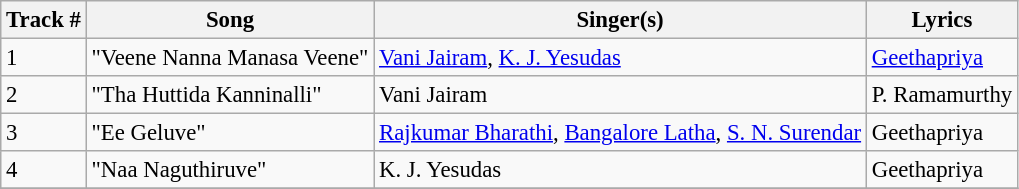<table class="wikitable" style="font-size:95%;">
<tr>
<th>Track #</th>
<th>Song</th>
<th>Singer(s)</th>
<th>Lyrics</th>
</tr>
<tr>
<td>1</td>
<td>"Veene Nanna Manasa Veene"</td>
<td><a href='#'>Vani Jairam</a>, <a href='#'>K. J. Yesudas</a></td>
<td><a href='#'>Geethapriya</a></td>
</tr>
<tr>
<td>2</td>
<td>"Tha Huttida Kanninalli"</td>
<td>Vani Jairam</td>
<td>P. Ramamurthy</td>
</tr>
<tr>
<td>3</td>
<td>"Ee Geluve"</td>
<td><a href='#'>Rajkumar Bharathi</a>, <a href='#'>Bangalore Latha</a>, <a href='#'>S. N. Surendar</a></td>
<td>Geethapriya</td>
</tr>
<tr>
<td>4</td>
<td>"Naa Naguthiruve"</td>
<td>K. J. Yesudas</td>
<td>Geethapriya</td>
</tr>
<tr>
</tr>
</table>
